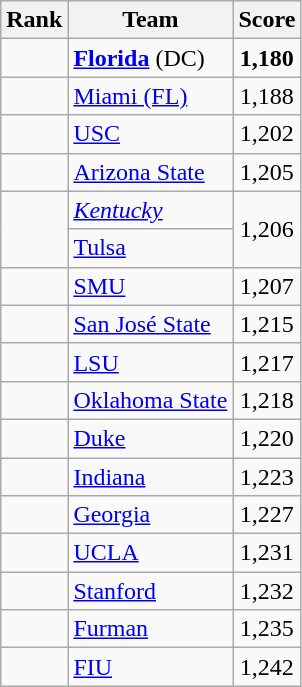<table class="wikitable sortable" style="text-align:center">
<tr>
<th dat-sort-type=number>Rank</th>
<th>Team</th>
<th>Score</th>
</tr>
<tr>
<td></td>
<td align=left><strong><a href='#'>Florida</a></strong> (DC)</td>
<td><strong>1,180</strong></td>
</tr>
<tr>
<td></td>
<td align=left><a href='#'>Miami (FL)</a></td>
<td>1,188</td>
</tr>
<tr>
<td></td>
<td align=left><a href='#'>USC</a></td>
<td>1,202</td>
</tr>
<tr>
<td></td>
<td align=left><a href='#'>Arizona State</a></td>
<td>1,205</td>
</tr>
<tr>
<td rowspan=2></td>
<td align=left><em><a href='#'>Kentucky</a></em></td>
<td rowspan=2>1,206</td>
</tr>
<tr>
<td align=left><a href='#'>Tulsa</a></td>
</tr>
<tr>
<td></td>
<td align=left><a href='#'>SMU</a></td>
<td>1,207</td>
</tr>
<tr>
<td></td>
<td align=left><a href='#'>San José State</a></td>
<td>1,215</td>
</tr>
<tr>
<td></td>
<td align=left><a href='#'>LSU</a></td>
<td>1,217</td>
</tr>
<tr>
<td></td>
<td align=left><a href='#'>Oklahoma State</a></td>
<td>1,218</td>
</tr>
<tr>
<td></td>
<td align=left><a href='#'>Duke</a></td>
<td>1,220</td>
</tr>
<tr>
<td></td>
<td align=left><a href='#'>Indiana</a></td>
<td>1,223</td>
</tr>
<tr>
<td></td>
<td align=left><a href='#'>Georgia</a></td>
<td>1,227</td>
</tr>
<tr>
<td></td>
<td align=left><a href='#'>UCLA</a></td>
<td>1,231</td>
</tr>
<tr>
<td></td>
<td align=left><a href='#'>Stanford</a></td>
<td>1,232</td>
</tr>
<tr>
<td></td>
<td align=left><a href='#'>Furman</a></td>
<td>1,235</td>
</tr>
<tr>
<td></td>
<td align=left><a href='#'>FIU</a></td>
<td>1,242</td>
</tr>
</table>
